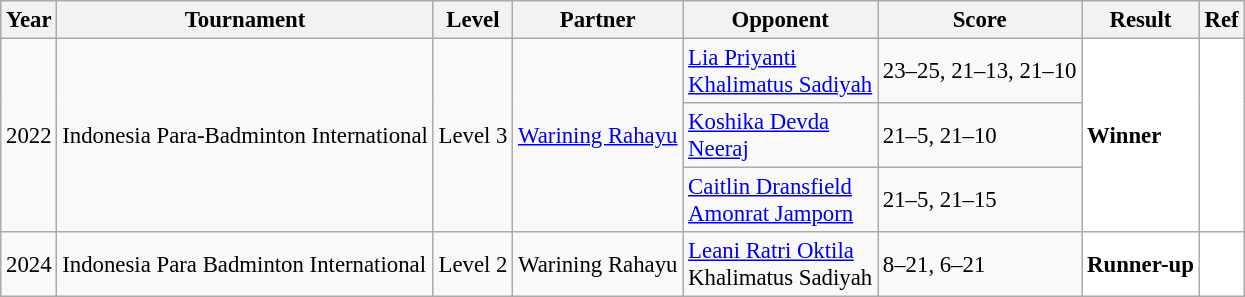<table class="sortable wikitable" style="font-size: 95%;">
<tr>
<th>Year</th>
<th>Tournament</th>
<th>Level</th>
<th>Partner</th>
<th>Opponent</th>
<th>Score</th>
<th>Result</th>
<th>Ref</th>
</tr>
<tr>
<td align="center" rowspan="3">2022</td>
<td align="left" rowspan="3">Indonesia Para-Badminton International</td>
<td align="left" rowspan="3">Level 3</td>
<td align="left" rowspan="3"> <a href='#'>Warining Rahayu</a></td>
<td align="left"> <a href='#'>Lia Priyanti</a><br>  <a href='#'>Khalimatus Sadiyah</a></td>
<td align="left">23–25, 21–13, 21–10</td>
<td style="text-align:left; background:white" rowspan="3"> <strong>Winner</strong></td>
<td style="text-align:center; background:white" rowspan="3"></td>
</tr>
<tr>
<td align="left"> <a href='#'>Koshika Devda</a><br>  <a href='#'>Neeraj</a></td>
<td align="left">21–5, 21–10</td>
</tr>
<tr>
<td align="left"> <a href='#'>Caitlin Dransfield</a><br>  <a href='#'>Amonrat Jamporn</a></td>
<td align="left">21–5, 21–15</td>
</tr>
<tr>
<td align="center">2024</td>
<td align="left">Indonesia Para Badminton International</td>
<td align="left">Level 2</td>
<td align="left"> Warining Rahayu</td>
<td align="left"> <a href='#'>Leani Ratri Oktila</a> <br>  Khalimatus Sadiyah</td>
<td align="left">8–21, 6–21</td>
<td style="text-align:left; background:white"> <strong>Runner-up</strong></td>
<td style="text-align:center; background:white"></td>
</tr>
</table>
